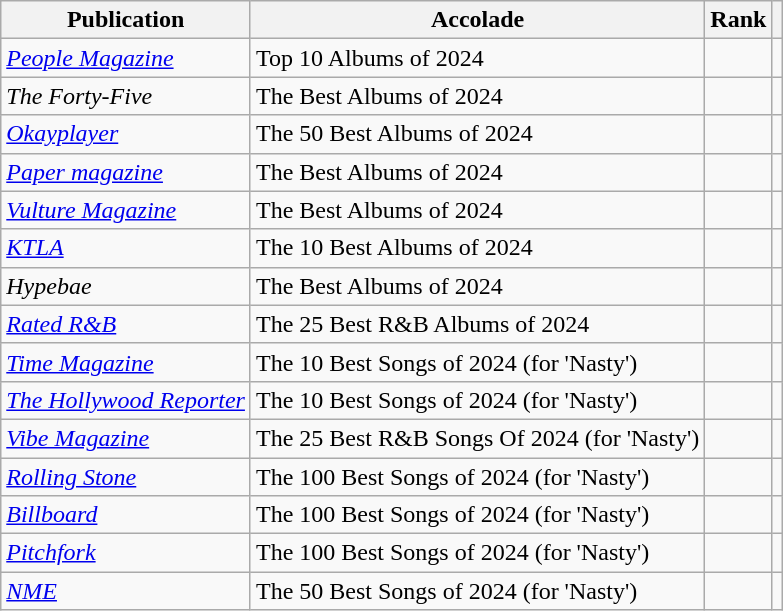<table class="wikitable sortable">
<tr>
<th>Publication</th>
<th>Accolade</th>
<th>Rank</th>
<th class="unsortable"></th>
</tr>
<tr>
<td><em><a href='#'>People Magazine</a></em></td>
<td>Top 10 Albums of 2024</td>
<td></td>
<td align="center"></td>
</tr>
<tr>
<td><em>The Forty-Five</em></td>
<td>The Best Albums of 2024</td>
<td></td>
<td align="center"></td>
</tr>
<tr>
<td><em><a href='#'>Okayplayer</a></em></td>
<td>The 50 Best Albums of 2024</td>
<td></td>
<td align="center"></td>
</tr>
<tr>
<td><em><a href='#'>Paper magazine</a></em></td>
<td>The Best Albums of 2024</td>
<td></td>
<td align="center"></td>
</tr>
<tr>
<td><em><a href='#'>Vulture Magazine</a></em></td>
<td>The Best Albums of 2024</td>
<td></td>
<td align="center"></td>
</tr>
<tr>
<td><em><a href='#'>KTLA</a></em></td>
<td>The 10 Best Albums of 2024</td>
<td></td>
<td align="center"></td>
</tr>
<tr>
<td><em>Hypebae</em></td>
<td>The Best Albums of 2024</td>
<td></td>
<td align="center"></td>
</tr>
<tr>
<td><em><a href='#'>Rated R&B</a></em></td>
<td>The 25 Best R&B Albums of 2024</td>
<td></td>
<td align="center"></td>
</tr>
<tr>
<td><em><a href='#'>Time Magazine</a></em></td>
<td>The 10 Best Songs of 2024 (for 'Nasty')</td>
<td></td>
<td align="center"></td>
</tr>
<tr>
<td><em><a href='#'>The Hollywood Reporter</a></em></td>
<td>The 10 Best Songs of 2024 (for 'Nasty')</td>
<td></td>
<td align="center"></td>
</tr>
<tr>
<td><em><a href='#'>Vibe Magazine</a></em></td>
<td>The 25 Best R&B Songs Of 2024 (for 'Nasty')</td>
<td></td>
<td align="center"></td>
</tr>
<tr>
<td><em><a href='#'>Rolling Stone</a></em></td>
<td>The 100 Best Songs of 2024 (for 'Nasty')</td>
<td></td>
<td align="center"></td>
</tr>
<tr>
<td><em><a href='#'>Billboard</a></em></td>
<td>The 100 Best Songs of 2024 (for 'Nasty')</td>
<td></td>
<td align="center"></td>
</tr>
<tr>
<td><em><a href='#'>Pitchfork</a></em></td>
<td>The 100 Best Songs of 2024 (for 'Nasty')</td>
<td></td>
<td align="center"></td>
</tr>
<tr>
<td><em><a href='#'>NME</a></em></td>
<td>The 50 Best Songs of 2024 (for 'Nasty')</td>
<td></td>
<td align="center"></td>
</tr>
</table>
